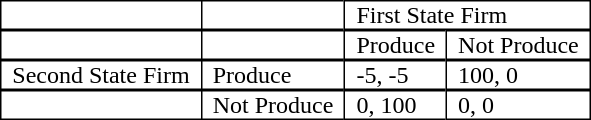<table style="border-spacing:0;">
<tr>
<td style="border-top:0.0069in solid #000000;border-bottom:0.0069in solid #000000;border-left:0.0069in solid #000000;border-right:none;padding-top:0in;padding-bottom:0in;padding-left:0.075in;padding-right:0.075in;"></td>
<td style="border-top:0.0069in solid #000000;border-bottom:0.0069in solid #000000;border-left:0.0069in solid #000000;border-right:none;padding-top:0in;padding-bottom:0in;padding-left:0.075in;padding-right:0.075in;"></td>
<td colspan="2"  style="border:0.0069in solid #000000;padding-top:0in;padding-bottom:0in;padding-left:0.075in;padding-right:0.075in;">First State Firm</td>
</tr>
<tr>
<td style="border-top:0.0069in solid #000000;border-bottom:0.0069in solid #000000;border-left:0.0069in solid #000000;border-right:none;padding-top:0in;padding-bottom:0in;padding-left:0.075in;padding-right:0.075in;"></td>
<td style="border-top:0.0069in solid #000000;border-bottom:0.0069in solid #000000;border-left:0.0069in solid #000000;border-right:none;padding-top:0in;padding-bottom:0in;padding-left:0.075in;padding-right:0.075in;"></td>
<td style="border-top:0.0069in solid #000000;border-bottom:0.0069in solid #000000;border-left:0.0069in solid #000000;border-right:none;padding-top:0in;padding-bottom:0in;padding-left:0.075in;padding-right:0.075in;">Produce</td>
<td style="border:0.0069in solid #000000;padding-top:0in;padding-bottom:0in;padding-left:0.075in;padding-right:0.075in;">Not Produce</td>
</tr>
<tr>
<td style="border-top:0.0069in solid #000000;border-bottom:0.0069in solid #000000;border-left:0.0069in solid #000000;border-right:none;padding-top:0in;padding-bottom:0in;padding-left:0.075in;padding-right:0.075in;">Second State Firm</td>
<td style="border-top:0.0069in solid #000000;border-bottom:0.0069in solid #000000;border-left:0.0069in solid #000000;border-right:none;padding-top:0in;padding-bottom:0in;padding-left:0.075in;padding-right:0.075in;">Produce</td>
<td style="border-top:0.0069in solid #000000;border-bottom:0.0069in solid #000000;border-left:0.0069in solid #000000;border-right:none;padding-top:0in;padding-bottom:0in;padding-left:0.075in;padding-right:0.075in;">-5, -5</td>
<td style="border:0.0069in solid #000000;padding-top:0in;padding-bottom:0in;padding-left:0.075in;padding-right:0.075in;">100, 0</td>
</tr>
<tr>
<td style="border-top:0.0069in solid #000000;border-bottom:0.0069in solid #000000;border-left:0.0069in solid #000000;border-right:none;padding-top:0in;padding-bottom:0in;padding-left:0.075in;padding-right:0.075in;"></td>
<td style="border-top:0.0069in solid #000000;border-bottom:0.0069in solid #000000;border-left:0.0069in solid #000000;border-right:none;padding-top:0in;padding-bottom:0in;padding-left:0.075in;padding-right:0.075in;">Not Produce</td>
<td style="border-top:0.0069in solid #000000;border-bottom:0.0069in solid #000000;border-left:0.0069in solid #000000;border-right:none;padding-top:0in;padding-bottom:0in;padding-left:0.075in;padding-right:0.075in;">0, 100</td>
<td style="border:0.0069in solid #000000;padding-top:0in;padding-bottom:0in;padding-left:0.075in;padding-right:0.075in;">0, 0</td>
</tr>
</table>
